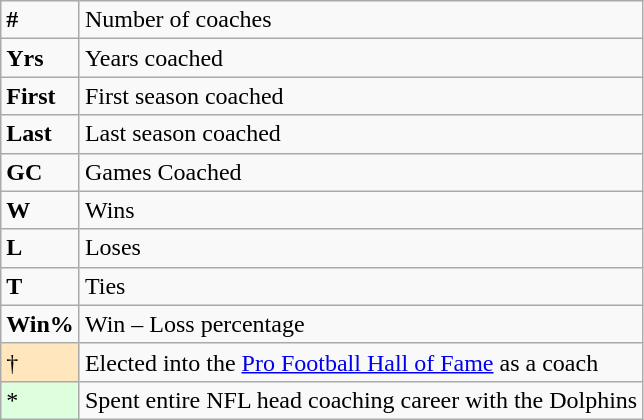<table class="wikitable">
<tr>
<td><strong>#</strong></td>
<td>Number of coaches</td>
</tr>
<tr>
<td><strong>Yrs</strong></td>
<td>Years coached</td>
</tr>
<tr>
<td><strong>First</strong></td>
<td>First season coached</td>
</tr>
<tr>
<td><strong>Last</strong></td>
<td>Last season coached</td>
</tr>
<tr>
<td><strong>GC</strong></td>
<td>Games Coached</td>
</tr>
<tr>
<td><strong>W</strong></td>
<td>Wins</td>
</tr>
<tr>
<td><strong>L</strong></td>
<td>Loses</td>
</tr>
<tr>
<td><strong>T</strong></td>
<td>Ties</td>
</tr>
<tr>
<td><strong>Win%</strong></td>
<td>Win – Loss percentage</td>
</tr>
<tr>
<td style="background-color:#FFE6BD">†</td>
<td>Elected into the <a href='#'>Pro Football Hall of Fame</a> as a coach<br></td>
</tr>
<tr>
<td style="background-color:#ddffdd">*</td>
<td>Spent entire NFL head coaching career with the Dolphins</td>
</tr>
</table>
